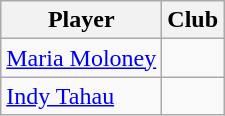<table class="wikitable plainrowheaders">
<tr>
<th scope="col"><strong>Player</strong></th>
<th scope="col"><strong>Club</strong></th>
</tr>
<tr>
<td><a href='#'>Maria Moloney</a></td>
<td></td>
</tr>
<tr>
<td><a href='#'>Indy Tahau</a></td>
<td></td>
</tr>
</table>
